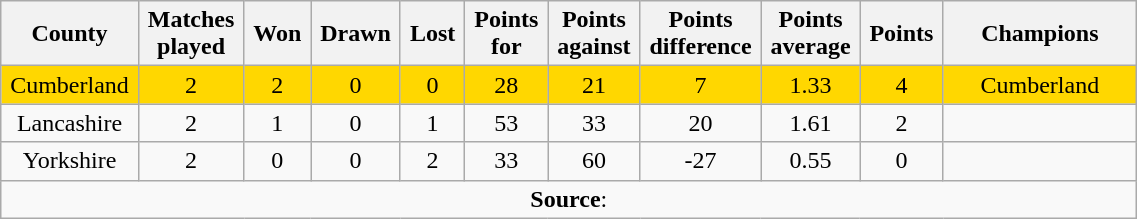<table class="wikitable plainrowheaders" style="text-align: center; width: 60%">
<tr>
<th scope="col" style="width: 5%;">County</th>
<th scope="col" style="width: 5%;">Matches played</th>
<th scope="col" style="width: 5%;">Won</th>
<th scope="col" style="width: 5%;">Drawn</th>
<th scope="col" style="width: 5%;">Lost</th>
<th scope="col" style="width: 5%;">Points for</th>
<th scope="col" style="width: 5%;">Points against</th>
<th scope="col" style="width: 5%;">Points difference</th>
<th scope="col" style="width: 5%;">Points average</th>
<th scope="col" style="width: 5%;">Points</th>
<th scope="col" style="width: 15%;">Champions</th>
</tr>
<tr style="background: gold;">
<td>Cumberland</td>
<td>2</td>
<td>2</td>
<td>0</td>
<td>0</td>
<td>28</td>
<td>21</td>
<td>7</td>
<td>1.33</td>
<td>4</td>
<td>Cumberland</td>
</tr>
<tr>
<td>Lancashire</td>
<td>2</td>
<td>1</td>
<td>0</td>
<td>1</td>
<td>53</td>
<td>33</td>
<td>20</td>
<td>1.61</td>
<td>2</td>
<td></td>
</tr>
<tr>
<td>Yorkshire</td>
<td>2</td>
<td>0</td>
<td>0</td>
<td>2</td>
<td>33</td>
<td>60</td>
<td>-27</td>
<td>0.55</td>
<td>0</td>
<td></td>
</tr>
<tr>
<td colspan="11"><strong>Source</strong>:</td>
</tr>
</table>
